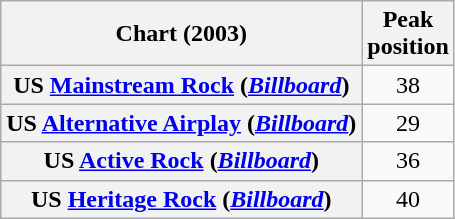<table class="wikitable sortable plainrowheaders" style="text-align:center">
<tr>
<th scope="col">Chart (2003)</th>
<th scope="col">Peak<br>position</th>
</tr>
<tr>
<th scope="row">US <a href='#'>Mainstream Rock</a> (<em><a href='#'>Billboard</a></em>)</th>
<td>38</td>
</tr>
<tr>
<th scope="row">US <a href='#'>Alternative Airplay</a> (<em><a href='#'>Billboard</a></em>)</th>
<td>29</td>
</tr>
<tr>
<th scope="row">US <a href='#'>Active Rock</a> (<em><a href='#'>Billboard</a></em>)</th>
<td>36</td>
</tr>
<tr>
<th scope="row">US <a href='#'>Heritage Rock</a> (<em><a href='#'>Billboard</a></em>)</th>
<td>40</td>
</tr>
</table>
